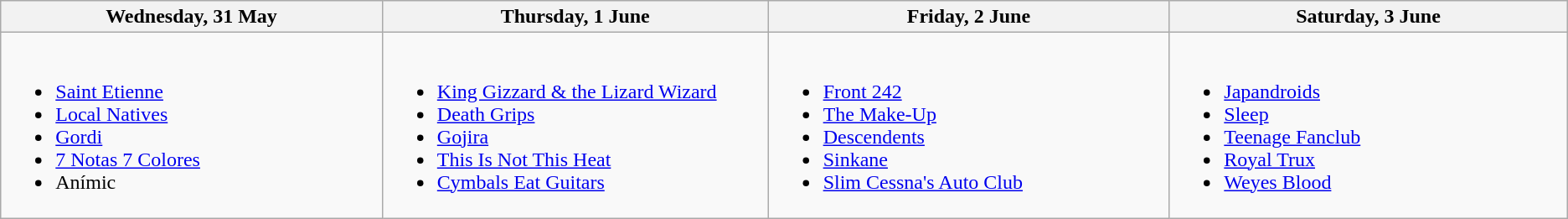<table class="wikitable">
<tr>
<th width="500">Wednesday, 31 May</th>
<th width="500">Thursday, 1 June</th>
<th width="500">Friday, 2 June</th>
<th width="500">Saturday, 3 June</th>
</tr>
<tr valign="top">
<td><br><ul><li><a href='#'>Saint Etienne</a></li><li><a href='#'>Local Natives</a></li><li><a href='#'>Gordi</a></li><li><a href='#'>7 Notas 7 Colores</a></li><li>Anímic</li></ul></td>
<td><br><ul><li><a href='#'>King Gizzard & the Lizard Wizard</a></li><li><a href='#'>Death Grips</a></li><li><a href='#'>Gojira</a></li><li><a href='#'>This Is Not This Heat</a></li><li><a href='#'>Cymbals Eat Guitars</a></li></ul></td>
<td><br><ul><li><a href='#'>Front 242</a></li><li><a href='#'>The Make-Up</a></li><li><a href='#'>Descendents</a></li><li><a href='#'>Sinkane</a></li><li><a href='#'>Slim Cessna's Auto Club</a></li></ul></td>
<td><br><ul><li><a href='#'>Japandroids</a></li><li><a href='#'>Sleep</a></li><li><a href='#'>Teenage Fanclub</a></li><li><a href='#'>Royal Trux</a></li><li><a href='#'>Weyes Blood</a></li></ul></td>
</tr>
</table>
